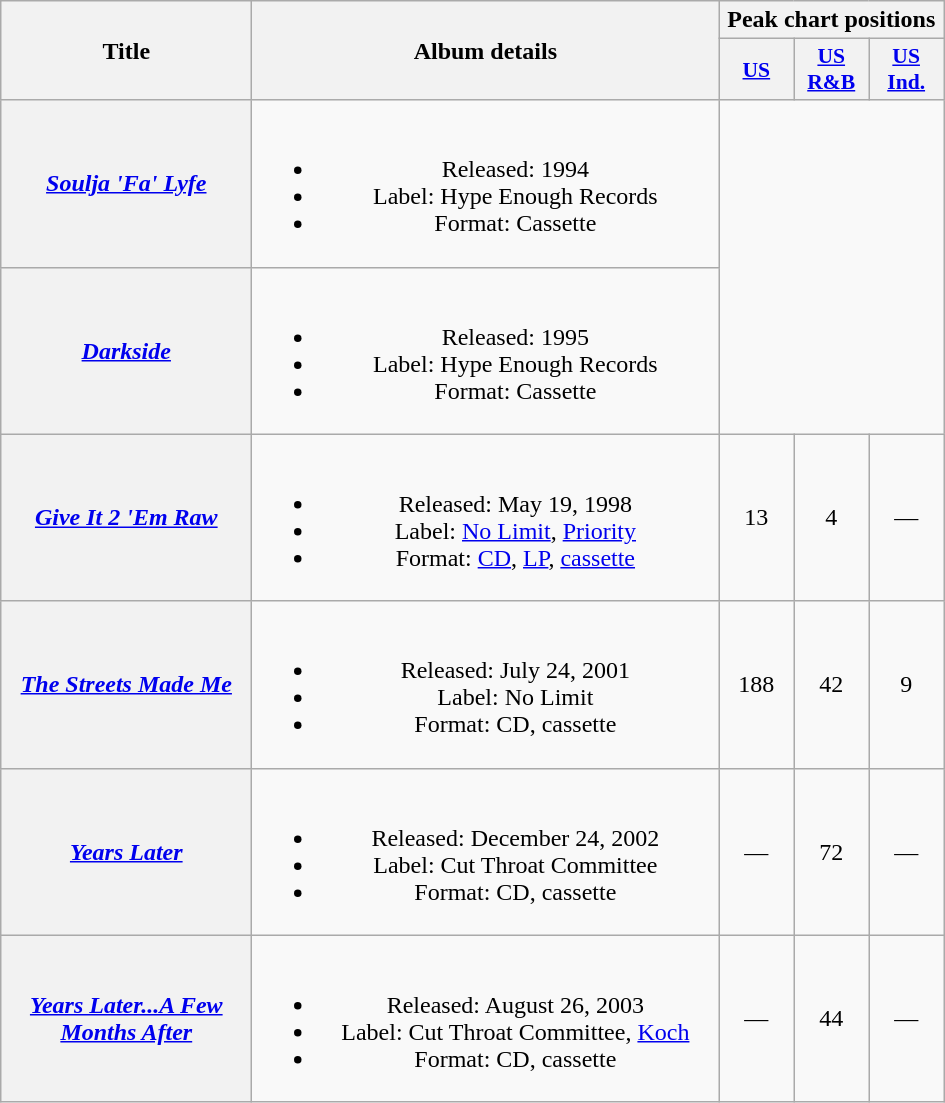<table class="wikitable plainrowheaders" style="text-align:center;" border="1">
<tr>
<th scope="col" rowspan="2" style="width:10em;">Title</th>
<th scope="col" rowspan="2" style="width:19em;">Album details</th>
<th scope="col" colspan="3">Peak chart positions</th>
</tr>
<tr>
<th style="width:3em;font-size:90%;"><a href='#'>US</a><br></th>
<th style="width:3em;font-size:90%;"><a href='#'>US<br>R&B</a><br></th>
<th style="width:3em;font-size:90%;"><a href='#'>US<br>Ind.</a><br></th>
</tr>
<tr>
<th scope="row"><em><a href='#'>Soulja 'Fa' Lyfe</a></em></th>
<td><br><ul><li>Released: 1994</li><li>Label: Hype Enough Records</li><li>Format: Cassette</li></ul></td>
</tr>
<tr>
<th scope="row"><em><a href='#'>Darkside</a></em></th>
<td><br><ul><li>Released: 1995</li><li>Label: Hype Enough Records</li><li>Format: Cassette</li></ul></td>
</tr>
<tr>
<th scope="row"><em><a href='#'>Give It 2 'Em Raw</a></em></th>
<td><br><ul><li>Released: May 19, 1998</li><li>Label: <a href='#'>No Limit</a>, <a href='#'>Priority</a></li><li>Format: <a href='#'>CD</a>, <a href='#'>LP</a>, <a href='#'>cassette</a></li></ul></td>
<td>13</td>
<td>4</td>
<td>—</td>
</tr>
<tr>
<th scope="row"><em><a href='#'>The Streets Made Me</a></em></th>
<td><br><ul><li>Released: July 24, 2001</li><li>Label: No Limit</li><li>Format: CD, cassette</li></ul></td>
<td>188</td>
<td>42</td>
<td>9</td>
</tr>
<tr>
<th scope="row"><em><a href='#'>Years Later</a></em></th>
<td><br><ul><li>Released: December 24, 2002</li><li>Label: Cut Throat Committee</li><li>Format: CD, cassette</li></ul></td>
<td>—</td>
<td>72</td>
<td>—</td>
</tr>
<tr>
<th scope="row"><em><a href='#'>Years Later...A Few Months After</a></em></th>
<td><br><ul><li>Released: August 26, 2003</li><li>Label: Cut Throat Committee, <a href='#'>Koch</a></li><li>Format: CD, cassette</li></ul></td>
<td>—</td>
<td>44</td>
<td>—</td>
</tr>
</table>
